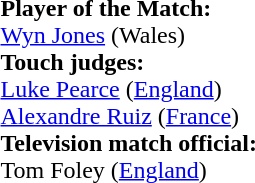<table style="width:100%">
<tr>
<td><br><strong>Player of the Match:</strong>
<br><a href='#'>Wyn Jones</a> (Wales)<br><strong>Touch judges:</strong>
<br><a href='#'>Luke Pearce</a> (<a href='#'>England</a>)
<br><a href='#'>Alexandre Ruiz</a> (<a href='#'>France</a>)
<br><strong>Television match official:</strong>
<br>Tom Foley (<a href='#'>England</a>)</td>
</tr>
</table>
